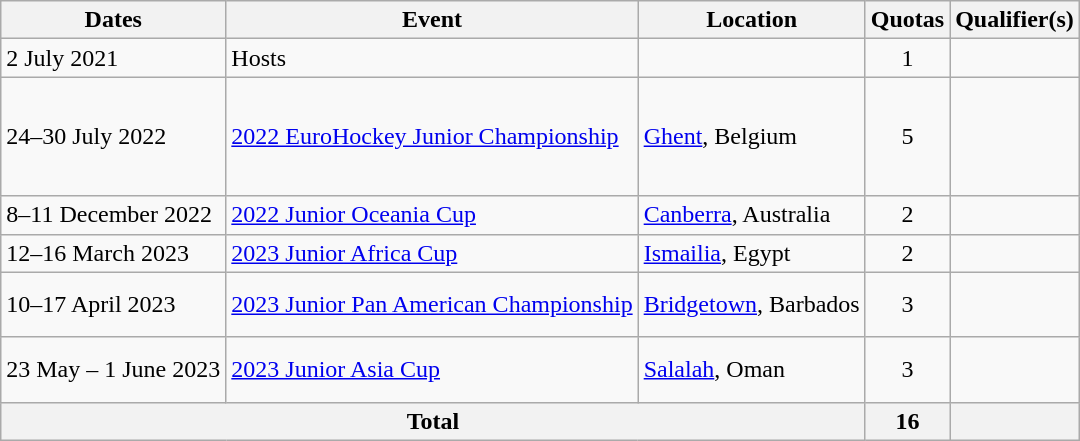<table class="wikitable">
<tr>
<th>Dates</th>
<th>Event</th>
<th>Location</th>
<th>Quotas</th>
<th>Qualifier(s)</th>
</tr>
<tr>
<td>2 July 2021</td>
<td>Hosts</td>
<td></td>
<td align=center>1</td>
<td></td>
</tr>
<tr>
<td>24–30 July 2022</td>
<td><a href='#'>2022 EuroHockey Junior Championship</a></td>
<td><a href='#'>Ghent</a>, Belgium</td>
<td align=center>5</td>
<td><br><br><br><br></td>
</tr>
<tr>
<td>8–11 December 2022</td>
<td><a href='#'>2022 Junior Oceania Cup</a></td>
<td><a href='#'>Canberra</a>, Australia</td>
<td align=center>2</td>
<td><br></td>
</tr>
<tr>
<td>12–16 March 2023</td>
<td><a href='#'>2023 Junior Africa Cup</a></td>
<td><a href='#'>Ismailia</a>, Egypt</td>
<td align=center>2</td>
<td><br></td>
</tr>
<tr>
<td>10–17 April 2023</td>
<td><a href='#'>2023 Junior Pan American Championship</a></td>
<td><a href='#'>Bridgetown</a>, Barbados</td>
<td align=center>3</td>
<td><br><br></td>
</tr>
<tr>
<td>23 May – 1 June 2023</td>
<td><a href='#'>2023 Junior Asia Cup</a></td>
<td><a href='#'>Salalah</a>, Oman</td>
<td align=center>3</td>
<td><br><br></td>
</tr>
<tr>
<th colspan=3>Total</th>
<th>16</th>
<th></th>
</tr>
</table>
